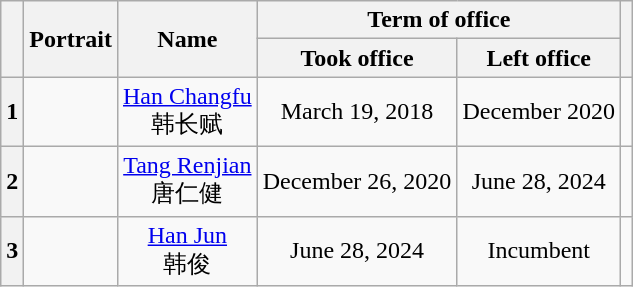<table class="wikitable" style="text-align:center">
<tr>
<th rowspan="2"></th>
<th rowspan="2">Portrait</th>
<th rowspan="2">Name<br></th>
<th colspan="2">Term of office</th>
<th rowspan="2"></th>
</tr>
<tr>
<th>Took office</th>
<th>Left office</th>
</tr>
<tr>
<th>1</th>
<td></td>
<td><a href='#'>Han Changfu</a><br>韩长赋<br></td>
<td>March 19, 2018</td>
<td>December 2020</td>
<td></td>
</tr>
<tr>
<th>2</th>
<td></td>
<td><a href='#'>Tang Renjian</a><br>唐仁健<br></td>
<td>December 26, 2020</td>
<td>June 28, 2024</td>
<td></td>
</tr>
<tr>
<th>3</th>
<td></td>
<td><a href='#'>Han Jun</a><br>韩俊<br></td>
<td>June 28, 2024</td>
<td>Incumbent</td>
<td></td>
</tr>
</table>
